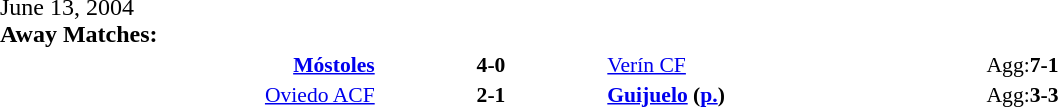<table width=100% cellspacing=1>
<tr>
<th width=20%></th>
<th width=12%></th>
<th width=20%></th>
<th></th>
</tr>
<tr>
<td>June 13, 2004<br><strong>Away Matches:</strong></td>
</tr>
<tr style=font-size:90%>
<td align=right><strong><a href='#'>Móstoles</a></strong></td>
<td align=center><strong>4-0</strong></td>
<td><a href='#'>Verín CF</a></td>
<td>Agg:<strong>7-1</strong></td>
</tr>
<tr style=font-size:90%>
<td align=right><a href='#'>Oviedo ACF</a></td>
<td align=center><strong>2-1</strong></td>
<td><strong><a href='#'>Guijuelo</a> (<a href='#'>p.</a>)</strong></td>
<td>Agg:<strong>3-3</strong></td>
</tr>
</table>
